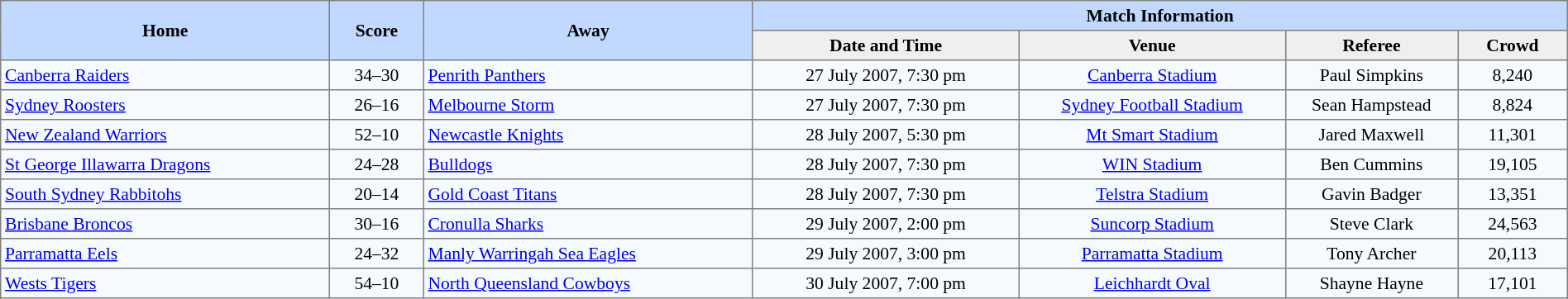<table border=1 style="border-collapse:collapse; font-size:90%; text-align:center;" cellpadding=3 cellspacing=0 width=100%>
<tr bgcolor=#C1D8FF>
<th rowspan=2 width=21%>Home</th>
<th rowspan=2 width=6%>Score</th>
<th rowspan=2 width=21%>Away</th>
<th colspan=6>Match Information</th>
</tr>
<tr bgcolor=#EFEFEF>
<th width=17%>Date and Time</th>
<th width=17%>Venue</th>
<th width=11%>Referee</th>
<th width=7%>Crowd</th>
</tr>
<tr bgcolor=#F5FAFF>
<td align=left> <a href='#'>Canberra Raiders</a></td>
<td>34–30</td>
<td align=left> <a href='#'>Penrith Panthers</a></td>
<td>27 July 2007, 7:30 pm</td>
<td><a href='#'>Canberra Stadium</a></td>
<td>Paul Simpkins</td>
<td>8,240</td>
</tr>
<tr bgcolor=#F5FAFF>
<td align=left> <a href='#'>Sydney Roosters</a></td>
<td>26–16</td>
<td align=left> <a href='#'>Melbourne Storm</a></td>
<td>27 July 2007, 7:30 pm</td>
<td><a href='#'>Sydney Football Stadium</a></td>
<td>Sean Hampstead</td>
<td>8,824</td>
</tr>
<tr bgcolor=#F5FAFF>
<td align=left> <a href='#'>New Zealand Warriors</a></td>
<td>52–10</td>
<td align=left> <a href='#'>Newcastle Knights</a></td>
<td>28 July 2007, 5:30 pm</td>
<td><a href='#'>Mt Smart Stadium</a></td>
<td>Jared Maxwell</td>
<td>11,301</td>
</tr>
<tr bgcolor=#F5FAFF>
<td align=left> <a href='#'>St George Illawarra Dragons</a></td>
<td>24–28</td>
<td align=left> <a href='#'>Bulldogs</a></td>
<td>28 July 2007, 7:30 pm</td>
<td><a href='#'>WIN Stadium</a></td>
<td>Ben Cummins</td>
<td>19,105</td>
</tr>
<tr bgcolor=#F5FAFF>
<td align=left> <a href='#'>South Sydney Rabbitohs</a></td>
<td>20–14</td>
<td align=left> <a href='#'>Gold Coast Titans</a></td>
<td>28 July 2007, 7:30 pm</td>
<td><a href='#'>Telstra Stadium</a></td>
<td>Gavin Badger</td>
<td>13,351</td>
</tr>
<tr bgcolor=#F5FAFF>
<td align=left> <a href='#'>Brisbane Broncos</a></td>
<td>30–16</td>
<td align=left> <a href='#'>Cronulla Sharks</a></td>
<td>29 July 2007, 2:00 pm</td>
<td><a href='#'>Suncorp Stadium</a></td>
<td>Steve Clark</td>
<td>24,563</td>
</tr>
<tr bgcolor=#F5FAFF>
<td align=left> <a href='#'>Parramatta Eels</a></td>
<td>24–32</td>
<td align=left> <a href='#'>Manly Warringah Sea Eagles</a></td>
<td>29 July 2007, 3:00 pm</td>
<td><a href='#'>Parramatta Stadium</a></td>
<td>Tony Archer</td>
<td>20,113</td>
</tr>
<tr bgcolor=#F5FAFF>
<td align=left> <a href='#'>Wests Tigers</a></td>
<td>54–10</td>
<td align=left> <a href='#'>North Queensland Cowboys</a></td>
<td>30 July 2007, 7:00 pm</td>
<td><a href='#'>Leichhardt Oval</a></td>
<td>Shayne Hayne</td>
<td>17,101</td>
</tr>
</table>
